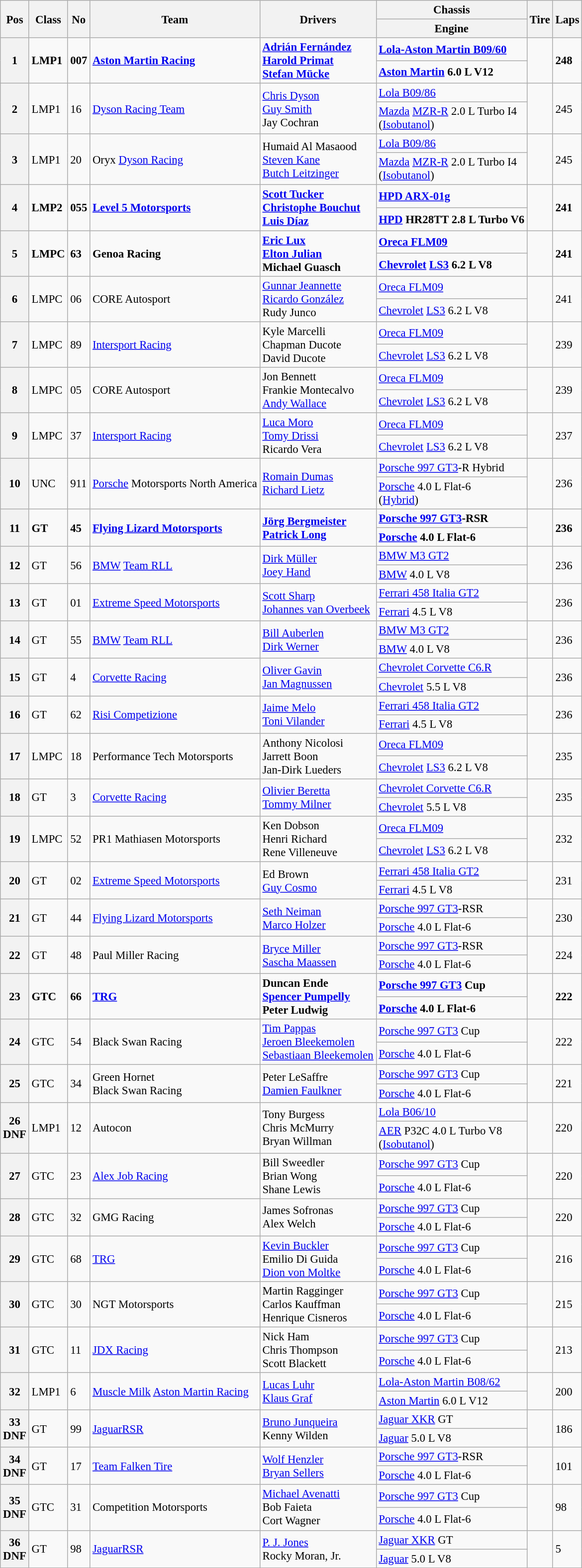<table class="wikitable" style="font-size: 95%;">
<tr>
<th rowspan=2>Pos</th>
<th rowspan=2>Class</th>
<th rowspan=2>No</th>
<th rowspan=2>Team</th>
<th rowspan=2>Drivers</th>
<th>Chassis</th>
<th rowspan=2>Tire</th>
<th rowspan=2>Laps</th>
</tr>
<tr>
<th>Engine</th>
</tr>
<tr style="font-weight:bold">
<th rowspan=2>1</th>
<td rowspan=2>LMP1</td>
<td rowspan=2>007</td>
<td rowspan=2> <a href='#'>Aston Martin Racing</a></td>
<td rowspan=2> <a href='#'>Adrián Fernández</a><br> <a href='#'>Harold Primat</a><br> <a href='#'>Stefan Mücke</a></td>
<td><a href='#'>Lola-Aston Martin B09/60</a></td>
<td rowspan=2></td>
<td rowspan=2>248</td>
</tr>
<tr style="font-weight:bold">
<td><a href='#'>Aston Martin</a> 6.0 L V12</td>
</tr>
<tr>
<th rowspan=2>2</th>
<td rowspan=2>LMP1</td>
<td rowspan=2>16</td>
<td rowspan=2> <a href='#'>Dyson Racing Team</a></td>
<td rowspan=2> <a href='#'>Chris Dyson</a><br> <a href='#'>Guy Smith</a><br> Jay Cochran</td>
<td><a href='#'>Lola B09/86</a></td>
<td rowspan=2></td>
<td rowspan=2>245</td>
</tr>
<tr>
<td><a href='#'>Mazda</a> <a href='#'>MZR-R</a> 2.0 L Turbo I4<br>(<a href='#'>Isobutanol</a>)</td>
</tr>
<tr>
<th rowspan=2>3</th>
<td rowspan=2>LMP1</td>
<td rowspan=2>20</td>
<td rowspan=2> Oryx <a href='#'>Dyson Racing</a></td>
<td rowspan=2> Humaid Al Masaood<br> <a href='#'>Steven Kane</a><br> <a href='#'>Butch Leitzinger</a></td>
<td><a href='#'>Lola B09/86</a></td>
<td rowspan=2></td>
<td rowspan=2>245</td>
</tr>
<tr>
<td><a href='#'>Mazda</a> <a href='#'>MZR-R</a> 2.0 L Turbo I4<br>(<a href='#'>Isobutanol</a>)</td>
</tr>
<tr style="font-weight:bold">
<th rowspan=2>4</th>
<td rowspan=2>LMP2</td>
<td rowspan=2>055</td>
<td rowspan=2> <a href='#'>Level 5 Motorsports</a></td>
<td rowspan=2> <a href='#'>Scott Tucker</a><br> <a href='#'>Christophe Bouchut</a><br> <a href='#'>Luis Díaz</a></td>
<td><a href='#'>HPD ARX-01g</a></td>
<td rowspan=2></td>
<td rowspan=2>241</td>
</tr>
<tr style="font-weight:bold">
<td><a href='#'>HPD</a> HR28TT 2.8 L Turbo V6</td>
</tr>
<tr style="font-weight:bold">
<th rowspan=2>5</th>
<td rowspan=2>LMPC</td>
<td rowspan=2>63</td>
<td rowspan=2> Genoa Racing</td>
<td rowspan=2> <a href='#'>Eric Lux</a><br> <a href='#'>Elton Julian</a><br> Michael Guasch</td>
<td><a href='#'>Oreca FLM09</a></td>
<td rowspan=2></td>
<td rowspan=2>241</td>
</tr>
<tr style="font-weight:bold">
<td><a href='#'>Chevrolet</a> <a href='#'>LS3</a> 6.2 L V8</td>
</tr>
<tr>
<th rowspan=2>6</th>
<td rowspan=2>LMPC</td>
<td rowspan=2>06</td>
<td rowspan=2> CORE Autosport</td>
<td rowspan=2> <a href='#'>Gunnar Jeannette</a><br> <a href='#'>Ricardo González</a><br> Rudy Junco</td>
<td><a href='#'>Oreca FLM09</a></td>
<td rowspan=2></td>
<td rowspan=2>241</td>
</tr>
<tr>
<td><a href='#'>Chevrolet</a> <a href='#'>LS3</a> 6.2 L V8</td>
</tr>
<tr>
<th rowspan=2>7</th>
<td rowspan=2>LMPC</td>
<td rowspan=2>89</td>
<td rowspan=2> <a href='#'>Intersport Racing</a></td>
<td rowspan=2> Kyle Marcelli<br> Chapman Ducote<br> David Ducote</td>
<td><a href='#'>Oreca FLM09</a></td>
<td rowspan=2></td>
<td rowspan=2>239</td>
</tr>
<tr>
<td><a href='#'>Chevrolet</a> <a href='#'>LS3</a> 6.2 L V8</td>
</tr>
<tr>
<th rowspan=2>8</th>
<td rowspan=2>LMPC</td>
<td rowspan=2>05</td>
<td rowspan=2> CORE Autosport</td>
<td rowspan=2> Jon Bennett<br> Frankie Montecalvo<br> <a href='#'>Andy Wallace</a></td>
<td><a href='#'>Oreca FLM09</a></td>
<td rowspan=2></td>
<td rowspan=2>239</td>
</tr>
<tr>
<td><a href='#'>Chevrolet</a> <a href='#'>LS3</a> 6.2 L V8</td>
</tr>
<tr>
<th rowspan=2>9</th>
<td rowspan=2>LMPC</td>
<td rowspan=2>37</td>
<td rowspan=2> <a href='#'>Intersport Racing</a></td>
<td rowspan=2> <a href='#'>Luca Moro</a><br> <a href='#'>Tomy Drissi</a><br> Ricardo Vera</td>
<td><a href='#'>Oreca FLM09</a></td>
<td rowspan=2></td>
<td rowspan=2>237</td>
</tr>
<tr>
<td><a href='#'>Chevrolet</a> <a href='#'>LS3</a> 6.2 L V8</td>
</tr>
<tr>
<th rowspan=2>10</th>
<td rowspan=2>UNC</td>
<td rowspan=2>911</td>
<td rowspan=2> <a href='#'>Porsche</a> Motorsports North America</td>
<td rowspan=2> <a href='#'>Romain Dumas</a><br> <a href='#'>Richard Lietz</a></td>
<td><a href='#'>Porsche 997 GT3</a>-R Hybrid</td>
<td rowspan=2></td>
<td rowspan=2>236</td>
</tr>
<tr>
<td><a href='#'>Porsche</a> 4.0 L Flat-6<br>(<a href='#'>Hybrid</a>)</td>
</tr>
<tr style="font-weight:bold">
<th rowspan=2>11</th>
<td rowspan=2>GT</td>
<td rowspan=2>45</td>
<td rowspan=2> <a href='#'>Flying Lizard Motorsports</a></td>
<td rowspan=2> <a href='#'>Jörg Bergmeister</a><br> <a href='#'>Patrick Long</a></td>
<td><a href='#'>Porsche 997 GT3</a>-RSR</td>
<td rowspan=2></td>
<td rowspan=2>236</td>
</tr>
<tr style="font-weight:bold">
<td><a href='#'>Porsche</a> 4.0 L Flat-6</td>
</tr>
<tr>
<th rowspan=2>12</th>
<td rowspan=2>GT</td>
<td rowspan=2>56</td>
<td rowspan=2> <a href='#'>BMW</a> <a href='#'>Team RLL</a></td>
<td rowspan=2> <a href='#'>Dirk Müller</a><br> <a href='#'>Joey Hand</a></td>
<td><a href='#'>BMW M3 GT2</a></td>
<td rowspan=2></td>
<td rowspan=2>236</td>
</tr>
<tr>
<td><a href='#'>BMW</a> 4.0 L V8</td>
</tr>
<tr>
<th rowspan=2>13</th>
<td rowspan=2>GT</td>
<td rowspan=2>01</td>
<td rowspan=2> <a href='#'>Extreme Speed Motorsports</a></td>
<td rowspan=2> <a href='#'>Scott Sharp</a><br> <a href='#'>Johannes van Overbeek</a></td>
<td><a href='#'>Ferrari 458 Italia GT2</a></td>
<td rowspan=2></td>
<td rowspan=2>236</td>
</tr>
<tr>
<td><a href='#'>Ferrari</a> 4.5 L V8</td>
</tr>
<tr>
<th rowspan=2>14</th>
<td rowspan=2>GT</td>
<td rowspan=2>55</td>
<td rowspan=2> <a href='#'>BMW</a> <a href='#'>Team RLL</a></td>
<td rowspan=2> <a href='#'>Bill Auberlen</a><br> <a href='#'>Dirk Werner</a></td>
<td><a href='#'>BMW M3 GT2</a></td>
<td rowspan=2></td>
<td rowspan=2>236</td>
</tr>
<tr>
<td><a href='#'>BMW</a> 4.0 L V8</td>
</tr>
<tr>
<th rowspan=2>15</th>
<td rowspan=2>GT</td>
<td rowspan=2>4</td>
<td rowspan=2> <a href='#'>Corvette Racing</a></td>
<td rowspan=2> <a href='#'>Oliver Gavin</a><br> <a href='#'>Jan Magnussen</a></td>
<td><a href='#'>Chevrolet Corvette C6.R</a></td>
<td rowspan=2></td>
<td rowspan=2>236</td>
</tr>
<tr>
<td><a href='#'>Chevrolet</a> 5.5 L V8</td>
</tr>
<tr>
<th rowspan=2>16</th>
<td rowspan=2>GT</td>
<td rowspan=2>62</td>
<td rowspan=2> <a href='#'>Risi Competizione</a></td>
<td rowspan=2> <a href='#'>Jaime Melo</a><br> <a href='#'>Toni Vilander</a></td>
<td><a href='#'>Ferrari 458 Italia GT2</a></td>
<td rowspan=2></td>
<td rowspan=2>236</td>
</tr>
<tr>
<td><a href='#'>Ferrari</a> 4.5 L V8</td>
</tr>
<tr>
<th rowspan=2>17</th>
<td rowspan=2>LMPC</td>
<td rowspan=2>18</td>
<td rowspan=2> Performance Tech Motorsports</td>
<td rowspan=2> Anthony Nicolosi<br> Jarrett Boon<br> Jan-Dirk Lueders</td>
<td><a href='#'>Oreca FLM09</a></td>
<td rowspan=2></td>
<td rowspan=2>235</td>
</tr>
<tr>
<td><a href='#'>Chevrolet</a> <a href='#'>LS3</a> 6.2 L V8</td>
</tr>
<tr>
<th rowspan=2>18</th>
<td rowspan=2>GT</td>
<td rowspan=2>3</td>
<td rowspan=2> <a href='#'>Corvette Racing</a></td>
<td rowspan=2> <a href='#'>Olivier Beretta</a><br> <a href='#'>Tommy Milner</a></td>
<td><a href='#'>Chevrolet Corvette C6.R</a></td>
<td rowspan=2></td>
<td rowspan=2>235</td>
</tr>
<tr>
<td><a href='#'>Chevrolet</a> 5.5 L V8</td>
</tr>
<tr>
<th rowspan=2>19</th>
<td rowspan=2>LMPC</td>
<td rowspan=2>52</td>
<td rowspan=2> PR1 Mathiasen Motorsports</td>
<td rowspan=2> Ken Dobson<br> Henri Richard<br> Rene Villeneuve</td>
<td><a href='#'>Oreca FLM09</a></td>
<td rowspan=2></td>
<td rowspan=2>232</td>
</tr>
<tr>
<td><a href='#'>Chevrolet</a> <a href='#'>LS3</a> 6.2 L V8</td>
</tr>
<tr>
<th rowspan=2>20</th>
<td rowspan=2>GT</td>
<td rowspan=2>02</td>
<td rowspan=2> <a href='#'>Extreme Speed Motorsports</a></td>
<td rowspan=2> Ed Brown<br> <a href='#'>Guy Cosmo</a></td>
<td><a href='#'>Ferrari 458 Italia GT2</a></td>
<td rowspan=2></td>
<td rowspan=2>231</td>
</tr>
<tr>
<td><a href='#'>Ferrari</a> 4.5 L V8</td>
</tr>
<tr>
<th rowspan=2>21</th>
<td rowspan=2>GT</td>
<td rowspan=2>44</td>
<td rowspan=2> <a href='#'>Flying Lizard Motorsports</a></td>
<td rowspan=2> <a href='#'>Seth Neiman</a><br> <a href='#'>Marco Holzer</a></td>
<td><a href='#'>Porsche 997 GT3</a>-RSR</td>
<td rowspan=2></td>
<td rowspan=2>230</td>
</tr>
<tr>
<td><a href='#'>Porsche</a> 4.0 L Flat-6</td>
</tr>
<tr>
<th rowspan=2>22</th>
<td rowspan=2>GT</td>
<td rowspan=2>48</td>
<td rowspan=2> Paul Miller Racing</td>
<td rowspan=2> <a href='#'>Bryce Miller</a><br> <a href='#'>Sascha Maassen</a></td>
<td><a href='#'>Porsche 997 GT3</a>-RSR</td>
<td rowspan=2></td>
<td rowspan=2>224</td>
</tr>
<tr>
<td><a href='#'>Porsche</a> 4.0 L Flat-6</td>
</tr>
<tr style="font-weight:bold">
<th rowspan=2>23</th>
<td rowspan=2>GTC</td>
<td rowspan=2>66</td>
<td rowspan=2> <a href='#'>TRG</a></td>
<td rowspan=2> Duncan Ende<br> <a href='#'>Spencer Pumpelly</a><br> Peter Ludwig</td>
<td><a href='#'>Porsche 997 GT3</a> Cup</td>
<td rowspan=2></td>
<td rowspan=2>222</td>
</tr>
<tr style="font-weight:bold">
<td><a href='#'>Porsche</a> 4.0 L Flat-6</td>
</tr>
<tr>
<th rowspan=2>24</th>
<td rowspan=2>GTC</td>
<td rowspan=2>54</td>
<td rowspan=2> Black Swan Racing</td>
<td rowspan=2> <a href='#'>Tim Pappas</a><br> <a href='#'>Jeroen Bleekemolen</a><br> <a href='#'>Sebastiaan Bleekemolen</a></td>
<td><a href='#'>Porsche 997 GT3</a> Cup</td>
<td rowspan=2></td>
<td rowspan=2>222</td>
</tr>
<tr>
<td><a href='#'>Porsche</a> 4.0 L Flat-6</td>
</tr>
<tr>
<th rowspan=2>25</th>
<td rowspan=2>GTC</td>
<td rowspan=2>34</td>
<td rowspan=2> Green Hornet<br> Black Swan Racing</td>
<td rowspan=2> Peter LeSaffre<br> <a href='#'>Damien Faulkner</a></td>
<td><a href='#'>Porsche 997 GT3</a> Cup</td>
<td rowspan=2></td>
<td rowspan=2>221</td>
</tr>
<tr>
<td><a href='#'>Porsche</a> 4.0 L Flat-6</td>
</tr>
<tr>
<th rowspan=2>26<br>DNF</th>
<td rowspan=2>LMP1</td>
<td rowspan=2>12</td>
<td rowspan=2> Autocon</td>
<td rowspan=2> Tony Burgess<br> Chris McMurry<br> Bryan Willman</td>
<td><a href='#'>Lola B06/10</a></td>
<td rowspan=2></td>
<td rowspan=2>220</td>
</tr>
<tr>
<td><a href='#'>AER</a> P32C 4.0 L Turbo V8<br>(<a href='#'>Isobutanol</a>)</td>
</tr>
<tr>
<th rowspan=2>27</th>
<td rowspan=2>GTC</td>
<td rowspan=2>23</td>
<td rowspan=2> <a href='#'>Alex Job Racing</a></td>
<td rowspan=2> Bill Sweedler<br> Brian Wong<br> Shane Lewis</td>
<td><a href='#'>Porsche 997 GT3</a> Cup</td>
<td rowspan=2></td>
<td rowspan=2>220</td>
</tr>
<tr>
<td><a href='#'>Porsche</a> 4.0 L Flat-6</td>
</tr>
<tr>
<th rowspan=2>28</th>
<td rowspan=2>GTC</td>
<td rowspan=2>32</td>
<td rowspan=2> GMG Racing</td>
<td rowspan=2> James Sofronas<br> Alex Welch</td>
<td><a href='#'>Porsche 997 GT3</a> Cup</td>
<td rowspan=2></td>
<td rowspan=2>220</td>
</tr>
<tr>
<td><a href='#'>Porsche</a> 4.0 L Flat-6</td>
</tr>
<tr>
<th rowspan=2>29</th>
<td rowspan=2>GTC</td>
<td rowspan=2>68</td>
<td rowspan=2> <a href='#'>TRG</a></td>
<td rowspan=2> <a href='#'>Kevin Buckler</a><br> Emilio Di Guida<br> <a href='#'>Dion von Moltke</a></td>
<td><a href='#'>Porsche 997 GT3</a> Cup</td>
<td rowspan=2></td>
<td rowspan=2>216</td>
</tr>
<tr>
<td><a href='#'>Porsche</a> 4.0 L Flat-6</td>
</tr>
<tr>
<th rowspan=2>30</th>
<td rowspan=2>GTC</td>
<td rowspan=2>30</td>
<td rowspan=2> NGT Motorsports</td>
<td rowspan=2> Martin Ragginger<br> Carlos Kauffman<br> Henrique Cisneros</td>
<td><a href='#'>Porsche 997 GT3</a> Cup</td>
<td rowspan=2></td>
<td rowspan=2>215</td>
</tr>
<tr>
<td><a href='#'>Porsche</a> 4.0 L Flat-6</td>
</tr>
<tr>
<th rowspan=2>31</th>
<td rowspan=2>GTC</td>
<td rowspan=2>11</td>
<td rowspan=2> <a href='#'>JDX Racing</a></td>
<td rowspan=2> Nick Ham<br> Chris Thompson<br> Scott Blackett</td>
<td><a href='#'>Porsche 997 GT3</a> Cup</td>
<td rowspan=2></td>
<td rowspan=2>213</td>
</tr>
<tr>
<td><a href='#'>Porsche</a> 4.0 L Flat-6</td>
</tr>
<tr>
<th rowspan=2>32</th>
<td rowspan=2>LMP1</td>
<td rowspan=2>6</td>
<td rowspan=2> <a href='#'>Muscle Milk</a> <a href='#'>Aston Martin Racing</a></td>
<td rowspan=2> <a href='#'>Lucas Luhr</a><br> <a href='#'>Klaus Graf</a></td>
<td><a href='#'>Lola-Aston Martin B08/62</a></td>
<td rowspan=2></td>
<td rowspan=2>200</td>
</tr>
<tr>
<td><a href='#'>Aston Martin</a> 6.0 L V12</td>
</tr>
<tr>
<th rowspan=2>33<br>DNF</th>
<td rowspan=2>GT</td>
<td rowspan=2>99</td>
<td rowspan=2> <a href='#'>Jaguar</a><a href='#'>RSR</a></td>
<td rowspan=2> <a href='#'>Bruno Junqueira</a><br> Kenny Wilden</td>
<td><a href='#'>Jaguar XKR</a> GT</td>
<td rowspan=2></td>
<td rowspan=2>186</td>
</tr>
<tr>
<td><a href='#'>Jaguar</a> 5.0 L V8</td>
</tr>
<tr>
<th rowspan=2>34<br>DNF</th>
<td rowspan=2>GT</td>
<td rowspan=2>17</td>
<td rowspan=2> <a href='#'>Team Falken Tire</a></td>
<td rowspan=2> <a href='#'>Wolf Henzler</a><br> <a href='#'>Bryan Sellers</a></td>
<td><a href='#'>Porsche 997 GT3</a>-RSR</td>
<td rowspan=2></td>
<td rowspan=2>101</td>
</tr>
<tr>
<td><a href='#'>Porsche</a> 4.0 L Flat-6</td>
</tr>
<tr>
<th rowspan=2>35<br>DNF</th>
<td rowspan=2>GTC</td>
<td rowspan=2>31</td>
<td rowspan=2> Competition Motorsports</td>
<td rowspan=2> <a href='#'>Michael Avenatti</a><br> Bob Faieta<br> Cort Wagner</td>
<td><a href='#'>Porsche 997 GT3</a> Cup</td>
<td rowspan=2></td>
<td rowspan=2>98</td>
</tr>
<tr>
<td><a href='#'>Porsche</a> 4.0 L Flat-6</td>
</tr>
<tr>
<th rowspan=2>36<br>DNF</th>
<td rowspan=2>GT</td>
<td rowspan=2>98</td>
<td rowspan=2> <a href='#'>Jaguar</a><a href='#'>RSR</a></td>
<td rowspan=2> <a href='#'>P. J. Jones</a><br> Rocky Moran, Jr.</td>
<td><a href='#'>Jaguar XKR</a> GT</td>
<td rowspan=2></td>
<td rowspan=2>5</td>
</tr>
<tr>
<td><a href='#'>Jaguar</a> 5.0 L V8</td>
</tr>
<tr>
</tr>
</table>
